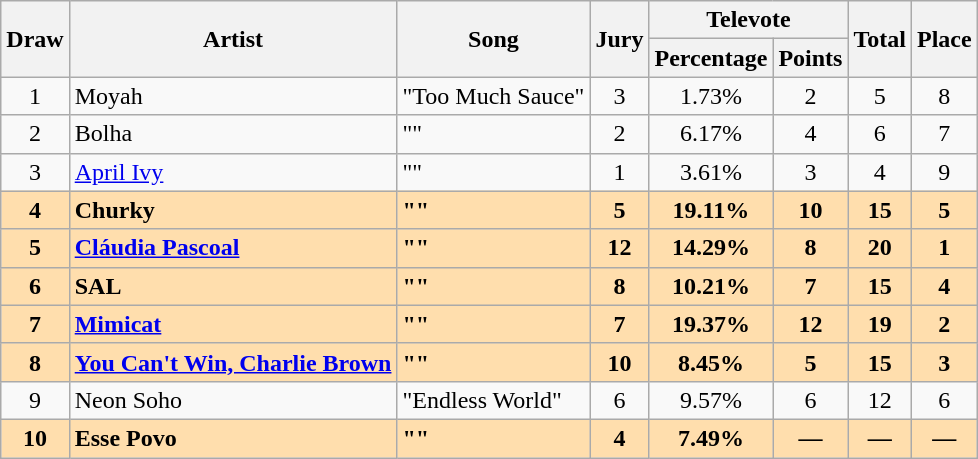<table class="sortable wikitable" style="margin: 1em auto 1em auto; text-align:center">
<tr>
<th rowspan="2">Draw</th>
<th rowspan="2">Artist</th>
<th rowspan="2">Song</th>
<th rowspan="2">Jury</th>
<th colspan="2">Televote</th>
<th rowspan="2">Total</th>
<th rowspan="2">Place</th>
</tr>
<tr>
<th>Percentage</th>
<th>Points</th>
</tr>
<tr>
<td>1</td>
<td align="left">Moyah</td>
<td align="left">"Too Much Sauce"</td>
<td>3</td>
<td>1.73%</td>
<td>2</td>
<td>5</td>
<td>8</td>
</tr>
<tr>
<td>2</td>
<td align="left">Bolha</td>
<td align="left">""</td>
<td>2</td>
<td>6.17%</td>
<td>4</td>
<td>6</td>
<td>7</td>
</tr>
<tr>
<td>3</td>
<td align="left"><a href='#'>April Ivy</a></td>
<td align="left">""</td>
<td>1</td>
<td>3.61%</td>
<td>3</td>
<td>4</td>
<td>9</td>
</tr>
<tr style="font-weight:bold; background:navajowhite">
<td>4</td>
<td align="left">Churky</td>
<td align="left">""</td>
<td>5</td>
<td>19.11%</td>
<td>10</td>
<td>15</td>
<td>5</td>
</tr>
<tr style="font-weight:bold; background:navajowhite">
<td>5</td>
<td align="left"><a href='#'>Cláudia Pascoal</a></td>
<td align="left">""</td>
<td>12</td>
<td>14.29%</td>
<td>8</td>
<td>20</td>
<td>1</td>
</tr>
<tr style="font-weight:bold; background:navajowhite">
<td>6</td>
<td align="left">SAL</td>
<td align="left">""</td>
<td>8</td>
<td>10.21%</td>
<td>7</td>
<td data-sort-value="15.1">15</td>
<td>4</td>
</tr>
<tr style="font-weight:bold; background:navajowhite">
<td>7</td>
<td align="left"><a href='#'>Mimicat</a></td>
<td align="left">""</td>
<td>7</td>
<td>19.37%</td>
<td>12</td>
<td>19</td>
<td>2</td>
</tr>
<tr style="font-weight:bold; background:navajowhite">
<td>8</td>
<td align="left"><a href='#'>You Can't Win, Charlie Brown</a></td>
<td align="left">""</td>
<td>10</td>
<td>8.45%</td>
<td>5</td>
<td data-sort-value="15.2">15</td>
<td>3</td>
</tr>
<tr>
<td>9</td>
<td align="left">Neon Soho</td>
<td align="left">"Endless World"</td>
<td>6</td>
<td>9.57%</td>
<td>6</td>
<td>12</td>
<td>6</td>
</tr>
<tr style="font-weight:bold; background:navajowhite">
<td>10</td>
<td align="left">Esse Povo</td>
<td align="left">""</td>
<td>4</td>
<td data-sort-value="0">7.49%</td>
<td data-sort-value="0">—</td>
<td data-sort-value="0">—</td>
<td data-sort-value="5.5">—</td>
</tr>
</table>
